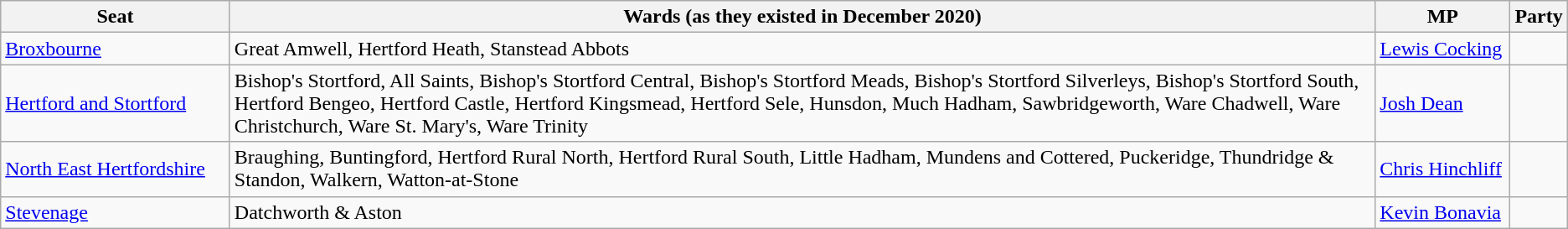<table class="wikitable">
<tr>
<th width=175px>Seat</th>
<th>Wards (as they existed in December 2020)</th>
<th width=100px>MP</th>
<th colspan=2>Party</th>
</tr>
<tr>
<td><a href='#'>Broxbourne</a></td>
<td>Great Amwell, Hertford Heath, Stanstead Abbots</td>
<td><a href='#'>Lewis Cocking</a></td>
<td></td>
</tr>
<tr>
<td><a href='#'>Hertford and Stortford</a></td>
<td>Bishop's Stortford, All Saints, Bishop's Stortford Central, Bishop's Stortford Meads, Bishop's Stortford Silverleys, Bishop's Stortford South, Hertford Bengeo, Hertford Castle, Hertford Kingsmead, Hertford Sele, Hunsdon, Much Hadham, Sawbridgeworth, Ware Chadwell, Ware Christchurch, Ware St. Mary's, Ware Trinity</td>
<td><a href='#'>Josh Dean</a></td>
<td></td>
</tr>
<tr>
<td><a href='#'>North East Hertfordshire</a></td>
<td>Braughing, Buntingford, Hertford Rural North, Hertford Rural South, Little Hadham, Mundens and Cottered, Puckeridge, Thundridge & Standon, Walkern, Watton-at-Stone</td>
<td><a href='#'>Chris Hinchliff</a></td>
<td></td>
</tr>
<tr>
<td><a href='#'>Stevenage</a></td>
<td>Datchworth & Aston</td>
<td><a href='#'>Kevin Bonavia</a></td>
<td></td>
</tr>
</table>
